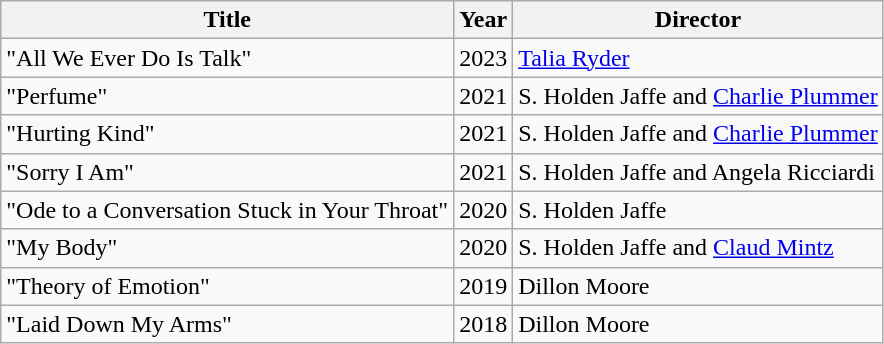<table class="wikitable">
<tr>
<th>Title</th>
<th>Year</th>
<th>Director</th>
</tr>
<tr>
<td>"All We Ever Do Is Talk"</td>
<td>2023</td>
<td><a href='#'>Talia Ryder</a></td>
</tr>
<tr>
<td>"Perfume"</td>
<td>2021</td>
<td>S. Holden Jaffe and <a href='#'>Charlie Plummer</a></td>
</tr>
<tr>
<td>"Hurting Kind"</td>
<td>2021</td>
<td>S. Holden Jaffe and <a href='#'>Charlie Plummer</a></td>
</tr>
<tr>
<td>"Sorry I Am"</td>
<td>2021</td>
<td>S. Holden Jaffe and Angela Ricciardi</td>
</tr>
<tr>
<td>"Ode to a Conversation Stuck in Your Throat"</td>
<td>2020</td>
<td>S. Holden Jaffe</td>
</tr>
<tr>
<td>"My Body"<br></td>
<td>2020</td>
<td>S. Holden Jaffe and <a href='#'>Claud Mintz</a></td>
</tr>
<tr>
<td>"Theory of Emotion"</td>
<td>2019</td>
<td>Dillon Moore</td>
</tr>
<tr>
<td>"Laid Down My Arms"</td>
<td>2018</td>
<td>Dillon Moore</td>
</tr>
</table>
